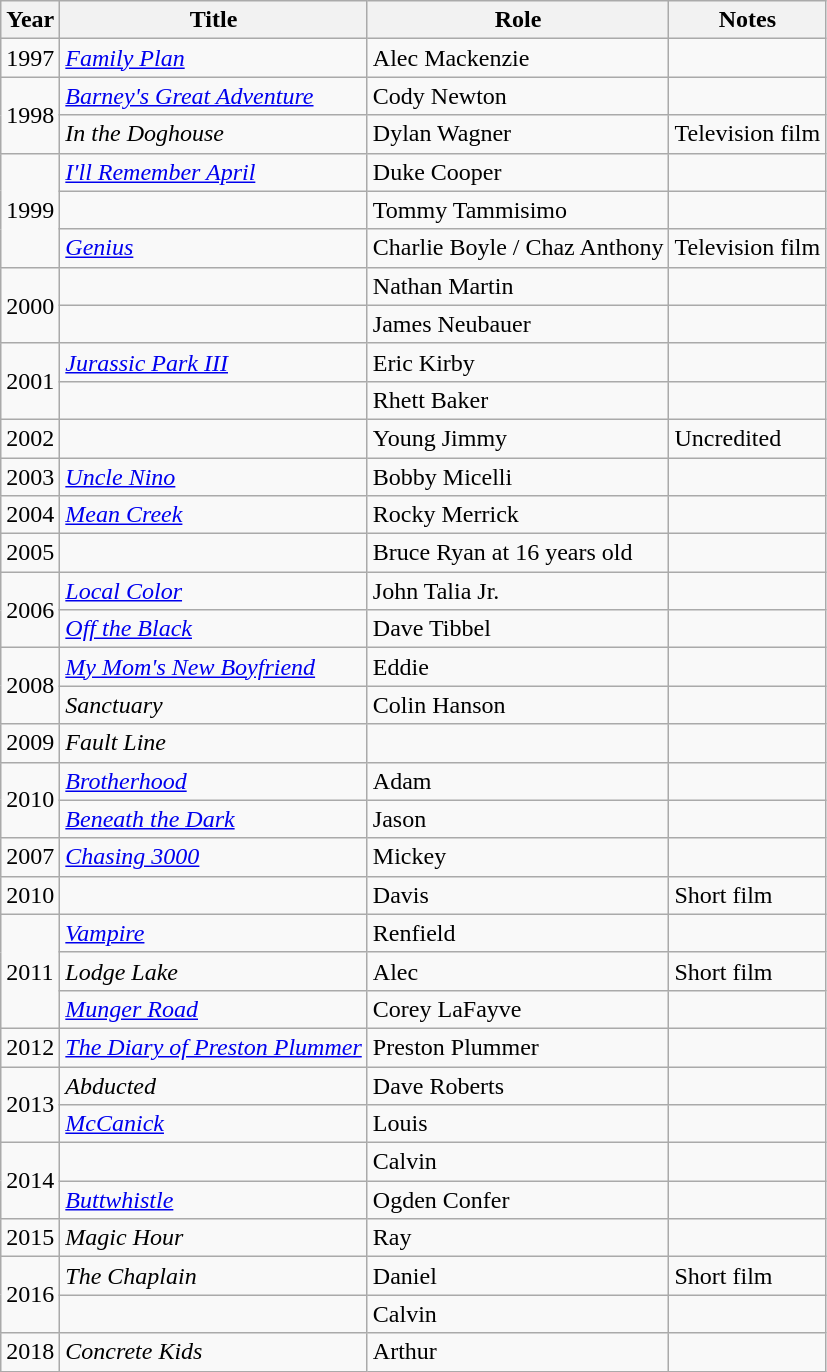<table class="wikitable sortable">
<tr>
<th>Year</th>
<th>Title</th>
<th>Role</th>
<th class="unsortable">Notes</th>
</tr>
<tr>
<td>1997</td>
<td><em><a href='#'>Family Plan</a></em></td>
<td>Alec Mackenzie</td>
<td></td>
</tr>
<tr>
<td rowspan="2">1998</td>
<td><em><a href='#'>Barney's Great Adventure</a></em></td>
<td>Cody Newton</td>
<td></td>
</tr>
<tr>
<td><em>In the Doghouse</em></td>
<td>Dylan Wagner</td>
<td>Television film</td>
</tr>
<tr>
<td rowspan="3">1999</td>
<td><em><a href='#'>I'll Remember April</a></em></td>
<td>Duke Cooper</td>
<td></td>
</tr>
<tr>
<td><em></em></td>
<td>Tommy Tammisimo</td>
<td></td>
</tr>
<tr>
<td><em><a href='#'>Genius</a></em></td>
<td>Charlie Boyle / Chaz Anthony</td>
<td>Television film</td>
</tr>
<tr>
<td rowspan="2">2000</td>
<td><em></em></td>
<td>Nathan Martin</td>
<td></td>
</tr>
<tr>
<td><em></em></td>
<td>James Neubauer</td>
<td></td>
</tr>
<tr>
<td rowspan="2">2001</td>
<td><em><a href='#'>Jurassic Park III</a></em></td>
<td>Eric Kirby</td>
<td></td>
</tr>
<tr>
<td><em></em></td>
<td>Rhett Baker</td>
<td></td>
</tr>
<tr>
<td>2002</td>
<td><em></em></td>
<td>Young Jimmy</td>
<td>Uncredited</td>
</tr>
<tr>
<td>2003</td>
<td><em><a href='#'>Uncle Nino</a></em></td>
<td>Bobby Micelli</td>
<td></td>
</tr>
<tr>
<td>2004</td>
<td><em><a href='#'>Mean Creek</a></em></td>
<td>Rocky Merrick</td>
<td></td>
</tr>
<tr>
<td>2005</td>
<td><em></em></td>
<td>Bruce Ryan at 16 years old</td>
<td></td>
</tr>
<tr>
<td rowspan="2">2006</td>
<td><em><a href='#'>Local Color</a></em></td>
<td>John Talia Jr.</td>
<td></td>
</tr>
<tr>
<td><em><a href='#'>Off the Black</a></em></td>
<td>Dave Tibbel</td>
<td></td>
</tr>
<tr>
<td rowspan="2">2008</td>
<td><em><a href='#'>My Mom's New Boyfriend</a></em></td>
<td>Eddie</td>
<td></td>
</tr>
<tr>
<td><em>Sanctuary</em></td>
<td>Colin Hanson</td>
<td></td>
</tr>
<tr>
<td>2009</td>
<td><em>Fault Line</em></td>
<td></td>
<td></td>
</tr>
<tr>
<td rowspan="2">2010</td>
<td><em><a href='#'>Brotherhood</a></em></td>
<td>Adam</td>
<td></td>
</tr>
<tr>
<td><em><a href='#'>Beneath the Dark</a></em></td>
<td>Jason</td>
<td></td>
</tr>
<tr>
<td>2007</td>
<td><em><a href='#'>Chasing 3000</a></em></td>
<td>Mickey</td>
<td></td>
</tr>
<tr>
<td>2010</td>
<td><em></em></td>
<td>Davis</td>
<td>Short film</td>
</tr>
<tr>
<td rowspan="3">2011</td>
<td><em><a href='#'>Vampire</a></em></td>
<td>Renfield</td>
<td></td>
</tr>
<tr>
<td><em>Lodge Lake</em></td>
<td>Alec</td>
<td>Short film</td>
</tr>
<tr>
<td><em><a href='#'>Munger Road</a></em></td>
<td>Corey LaFayve</td>
<td></td>
</tr>
<tr>
<td>2012</td>
<td><em><a href='#'>The Diary of Preston Plummer</a></em></td>
<td>Preston Plummer</td>
<td></td>
</tr>
<tr>
<td rowspan="2">2013</td>
<td><em>Abducted</em></td>
<td>Dave Roberts</td>
<td></td>
</tr>
<tr>
<td><em><a href='#'>McCanick</a></em></td>
<td>Louis</td>
<td></td>
</tr>
<tr>
<td rowspan="2">2014</td>
<td><em></em></td>
<td>Calvin</td>
<td></td>
</tr>
<tr>
<td><em><a href='#'>Buttwhistle</a></em></td>
<td>Ogden Confer</td>
<td></td>
</tr>
<tr>
<td>2015</td>
<td><em>Magic Hour</em></td>
<td>Ray</td>
<td></td>
</tr>
<tr>
<td rowspan="2">2016</td>
<td><em>The Chaplain</em></td>
<td>Daniel</td>
<td>Short film</td>
</tr>
<tr>
<td><em></em></td>
<td>Calvin</td>
<td></td>
</tr>
<tr>
<td>2018</td>
<td><em>Concrete Kids</em></td>
<td>Arthur</td>
<td></td>
</tr>
</table>
